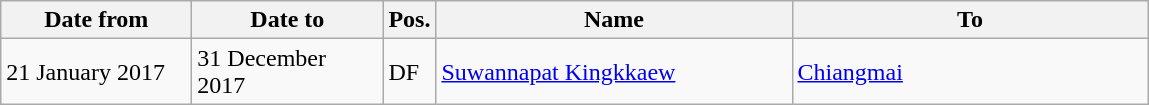<table class="wikitable">
<tr>
<th width="120">Date from</th>
<th width="120">Date to</th>
<th>Pos.</th>
<th width="230">Name</th>
<th width="230">To</th>
</tr>
<tr>
<td>21 January 2017</td>
<td>31 December 2017</td>
<td>DF</td>
<td> <a href='#'>Suwannapat Kingkkaew</a></td>
<td> <a href='#'>Chiangmai</a></td>
</tr>
</table>
